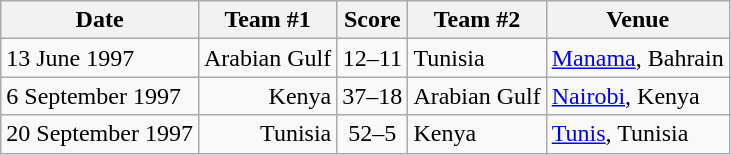<table class="wikitable">
<tr>
<th>Date</th>
<th>Team #1</th>
<th>Score</th>
<th>Team #2</th>
<th>Venue</th>
</tr>
<tr>
<td>13 June 1997</td>
<td align="right">Arabian Gulf</td>
<td align="center">12–11</td>
<td>Tunisia</td>
<td><a href='#'>Manama</a>, Bahrain</td>
</tr>
<tr>
<td>6 September 1997</td>
<td align="right">Kenya</td>
<td align="center">37–18</td>
<td>Arabian Gulf</td>
<td><a href='#'>Nairobi</a>, Kenya</td>
</tr>
<tr>
<td>20 September 1997</td>
<td align="right">Tunisia</td>
<td align="center">52–5</td>
<td>Kenya</td>
<td><a href='#'>Tunis</a>, Tunisia</td>
</tr>
</table>
